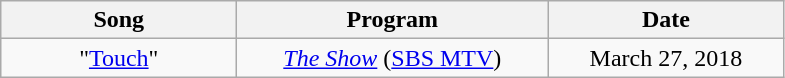<table class="wikitable plainrowheaders" style="text-align:center;">
<tr>
<th style="width:150px;">Song</th>
<th style="width:200px;">Program</th>
<th style="width:150px;">Date</th>
</tr>
<tr>
<td>"<a href='#'>Touch</a>"</td>
<td><a href='#'><em>The Show</em></a> (<a href='#'>SBS MTV</a>)</td>
<td>March 27, 2018</td>
</tr>
</table>
